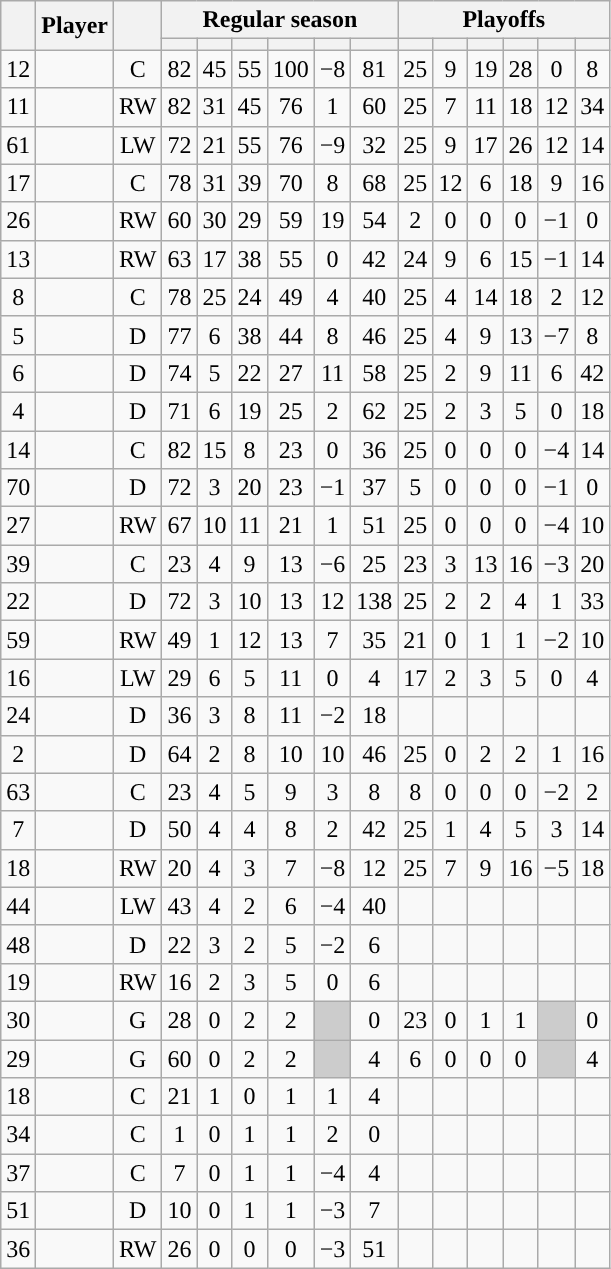<table class="wikitable sortable plainrowheaders" style="text-align:center;">
<tr>
<th scope="col" data-sort-type="number" rowspan="2"></th>
<th scope="col" rowspan="2">Player</th>
<th scope="col" rowspan="2"></th>
<th scope=colgroup colspan=6>Regular season</th>
<th scope=colgroup colspan=6>Playoffs</th>
</tr>
<tr>
<th scope="col" data-sort-type="number"></th>
<th scope="col" data-sort-type="number"></th>
<th scope="col" data-sort-type="number"></th>
<th scope="col" data-sort-type="number"></th>
<th scope="col" data-sort-type="number"></th>
<th scope="col" data-sort-type="number"></th>
<th scope="col" data-sort-type="number"></th>
<th scope="col" data-sort-type="number"></th>
<th scope="col" data-sort-type="number"></th>
<th scope="col" data-sort-type="number"></th>
<th scope="col" data-sort-type="number"></th>
<th scope="col" data-sort-type="number"></th>
</tr>
<tr>
<td scope="row">12</td>
<td align="left"></td>
<td>C</td>
<td>82</td>
<td>45</td>
<td>55</td>
<td>100</td>
<td>−8</td>
<td>81</td>
<td>25</td>
<td>9</td>
<td>19</td>
<td>28</td>
<td>0</td>
<td>8</td>
</tr>
<tr>
<td scope="row">11</td>
<td align="left"></td>
<td>RW</td>
<td>82</td>
<td>31</td>
<td>45</td>
<td>76</td>
<td>1</td>
<td>60</td>
<td>25</td>
<td>7</td>
<td>11</td>
<td>18</td>
<td>12</td>
<td>34</td>
</tr>
<tr>
<td scope="row">61</td>
<td align="left"></td>
<td>LW</td>
<td>72</td>
<td>21</td>
<td>55</td>
<td>76</td>
<td>−9</td>
<td>32</td>
<td>25</td>
<td>9</td>
<td>17</td>
<td>26</td>
<td>12</td>
<td>14</td>
</tr>
<tr>
<td scope="row">17</td>
<td align="left"></td>
<td>C</td>
<td>78</td>
<td>31</td>
<td>39</td>
<td>70</td>
<td>8</td>
<td>68</td>
<td>25</td>
<td>12</td>
<td>6</td>
<td>18</td>
<td>9</td>
<td>16</td>
</tr>
<tr>
<td scope="row">26</td>
<td align="left"></td>
<td>RW</td>
<td>60</td>
<td>30</td>
<td>29</td>
<td>59</td>
<td>19</td>
<td>54</td>
<td>2</td>
<td>0</td>
<td>0</td>
<td>0</td>
<td>−1</td>
<td>0</td>
</tr>
<tr>
<td scope="row">13</td>
<td align="left"></td>
<td>RW</td>
<td>63</td>
<td>17</td>
<td>38</td>
<td>55</td>
<td>0</td>
<td>42</td>
<td>24</td>
<td>9</td>
<td>6</td>
<td>15</td>
<td>−1</td>
<td>14</td>
</tr>
<tr>
<td scope="row">8</td>
<td align="left"></td>
<td>C</td>
<td>78</td>
<td>25</td>
<td>24</td>
<td>49</td>
<td>4</td>
<td>40</td>
<td>25</td>
<td>4</td>
<td>14</td>
<td>18</td>
<td>2</td>
<td>12</td>
</tr>
<tr>
<td scope="row">5</td>
<td align="left"></td>
<td>D</td>
<td>77</td>
<td>6</td>
<td>38</td>
<td>44</td>
<td>8</td>
<td>46</td>
<td>25</td>
<td>4</td>
<td>9</td>
<td>13</td>
<td>−7</td>
<td>8</td>
</tr>
<tr>
<td scope="row">6</td>
<td align="left"></td>
<td>D</td>
<td>74</td>
<td>5</td>
<td>22</td>
<td>27</td>
<td>11</td>
<td>58</td>
<td>25</td>
<td>2</td>
<td>9</td>
<td>11</td>
<td>6</td>
<td>42</td>
</tr>
<tr>
<td scope="row">4</td>
<td align="left"></td>
<td>D</td>
<td>71</td>
<td>6</td>
<td>19</td>
<td>25</td>
<td>2</td>
<td>62</td>
<td>25</td>
<td>2</td>
<td>3</td>
<td>5</td>
<td>0</td>
<td>18</td>
</tr>
<tr>
<td scope="row">14</td>
<td align="left"></td>
<td>C</td>
<td>82</td>
<td>15</td>
<td>8</td>
<td>23</td>
<td>0</td>
<td>36</td>
<td>25</td>
<td>0</td>
<td>0</td>
<td>0</td>
<td>−4</td>
<td>14</td>
</tr>
<tr>
<td scope="row">70</td>
<td align="left"></td>
<td>D</td>
<td>72</td>
<td>3</td>
<td>20</td>
<td>23</td>
<td>−1</td>
<td>37</td>
<td>5</td>
<td>0</td>
<td>0</td>
<td>0</td>
<td>−1</td>
<td>0</td>
</tr>
<tr>
<td scope="row">27</td>
<td align="left"></td>
<td>RW</td>
<td>67</td>
<td>10</td>
<td>11</td>
<td>21</td>
<td>1</td>
<td>51</td>
<td>25</td>
<td>0</td>
<td>0</td>
<td>0</td>
<td>−4</td>
<td>10</td>
</tr>
<tr>
<td scope="row">39</td>
<td align="left"></td>
<td>C</td>
<td>23</td>
<td>4</td>
<td>9</td>
<td>13</td>
<td>−6</td>
<td>25</td>
<td>23</td>
<td>3</td>
<td>13</td>
<td>16</td>
<td>−3</td>
<td>20</td>
</tr>
<tr>
<td scope="row">22</td>
<td align="left"></td>
<td>D</td>
<td>72</td>
<td>3</td>
<td>10</td>
<td>13</td>
<td>12</td>
<td>138</td>
<td>25</td>
<td>2</td>
<td>2</td>
<td>4</td>
<td>1</td>
<td>33</td>
</tr>
<tr>
<td scope="row">59</td>
<td align="left"></td>
<td>RW</td>
<td>49</td>
<td>1</td>
<td>12</td>
<td>13</td>
<td>7</td>
<td>35</td>
<td>21</td>
<td>0</td>
<td>1</td>
<td>1</td>
<td>−2</td>
<td>10</td>
</tr>
<tr>
<td scope="row">16</td>
<td align="left"></td>
<td>LW</td>
<td>29</td>
<td>6</td>
<td>5</td>
<td>11</td>
<td>0</td>
<td>4</td>
<td>17</td>
<td>2</td>
<td>3</td>
<td>5</td>
<td>0</td>
<td>4</td>
</tr>
<tr>
<td scope="row">24</td>
<td align="left"></td>
<td>D</td>
<td>36</td>
<td>3</td>
<td>8</td>
<td>11</td>
<td>−2</td>
<td>18</td>
<td></td>
<td></td>
<td></td>
<td></td>
<td></td>
<td></td>
</tr>
<tr>
<td scope="row">2</td>
<td align="left"></td>
<td>D</td>
<td>64</td>
<td>2</td>
<td>8</td>
<td>10</td>
<td>10</td>
<td>46</td>
<td>25</td>
<td>0</td>
<td>2</td>
<td>2</td>
<td>1</td>
<td>16</td>
</tr>
<tr>
<td scope="row">63</td>
<td align="left"></td>
<td>C</td>
<td>23</td>
<td>4</td>
<td>5</td>
<td>9</td>
<td>3</td>
<td>8</td>
<td>8</td>
<td>0</td>
<td>0</td>
<td>0</td>
<td>−2</td>
<td>2</td>
</tr>
<tr>
<td scope="row">7</td>
<td align="left"></td>
<td>D</td>
<td>50</td>
<td>4</td>
<td>4</td>
<td>8</td>
<td>2</td>
<td>42</td>
<td>25</td>
<td>1</td>
<td>4</td>
<td>5</td>
<td>3</td>
<td>14</td>
</tr>
<tr>
<td scope="row">18</td>
<td align="left"></td>
<td>RW</td>
<td>20</td>
<td>4</td>
<td>3</td>
<td>7</td>
<td>−8</td>
<td>12</td>
<td>25</td>
<td>7</td>
<td>9</td>
<td>16</td>
<td>−5</td>
<td>18</td>
</tr>
<tr>
<td scope="row">44</td>
<td align="left"></td>
<td>LW</td>
<td>43</td>
<td>4</td>
<td>2</td>
<td>6</td>
<td>−4</td>
<td>40</td>
<td></td>
<td></td>
<td></td>
<td></td>
<td></td>
<td></td>
</tr>
<tr>
<td scope="row">48</td>
<td align="left"></td>
<td>D</td>
<td>22</td>
<td>3</td>
<td>2</td>
<td>5</td>
<td>−2</td>
<td>6</td>
<td></td>
<td></td>
<td></td>
<td></td>
<td></td>
<td></td>
</tr>
<tr>
<td scope="row">19</td>
<td align="left"></td>
<td>RW</td>
<td>16</td>
<td>2</td>
<td>3</td>
<td>5</td>
<td>0</td>
<td>6</td>
<td></td>
<td></td>
<td></td>
<td></td>
<td></td>
<td></td>
</tr>
<tr>
<td scope="row">30</td>
<td align="left"></td>
<td>G</td>
<td>28</td>
<td>0</td>
<td>2</td>
<td>2</td>
<td style="background:#ccc"></td>
<td>0</td>
<td>23</td>
<td>0</td>
<td>1</td>
<td>1</td>
<td style="background:#ccc"></td>
<td>0</td>
</tr>
<tr>
<td scope="row">29</td>
<td align="left"></td>
<td>G</td>
<td>60</td>
<td>0</td>
<td>2</td>
<td>2</td>
<td style="background:#ccc"></td>
<td>4</td>
<td>6</td>
<td>0</td>
<td>0</td>
<td>0</td>
<td style="background:#ccc"></td>
<td>4</td>
</tr>
<tr>
<td scope="row">18</td>
<td align="left"></td>
<td>C</td>
<td>21</td>
<td>1</td>
<td>0</td>
<td>1</td>
<td>1</td>
<td>4</td>
<td></td>
<td></td>
<td></td>
<td></td>
<td></td>
<td></td>
</tr>
<tr>
<td scope="row">34</td>
<td align="left"></td>
<td>C</td>
<td>1</td>
<td>0</td>
<td>1</td>
<td>1</td>
<td>2</td>
<td>0</td>
<td></td>
<td></td>
<td></td>
<td></td>
<td></td>
<td></td>
</tr>
<tr>
<td scope="row">37</td>
<td align="left"></td>
<td>C</td>
<td>7</td>
<td>0</td>
<td>1</td>
<td>1</td>
<td>−4</td>
<td>4</td>
<td></td>
<td></td>
<td></td>
<td></td>
<td></td>
<td></td>
</tr>
<tr>
<td scope="row">51</td>
<td align="left"></td>
<td>D</td>
<td>10</td>
<td>0</td>
<td>1</td>
<td>1</td>
<td>−3</td>
<td>7</td>
<td></td>
<td></td>
<td></td>
<td></td>
<td></td>
<td></td>
</tr>
<tr>
<td scope="row">36</td>
<td align="left"></td>
<td>RW</td>
<td>26</td>
<td>0</td>
<td>0</td>
<td>0</td>
<td>−3</td>
<td>51</td>
<td></td>
<td></td>
<td></td>
<td></td>
<td></td>
<td></td>
</tr>
</table>
